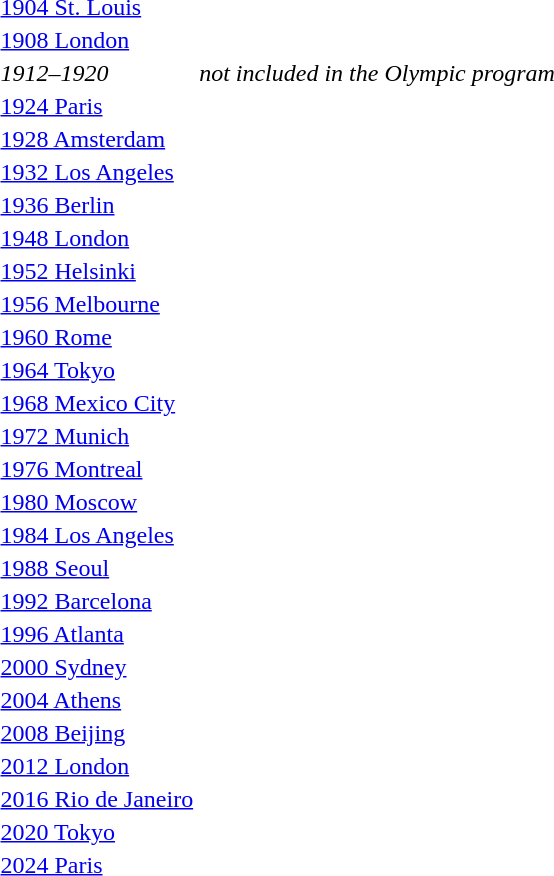<table>
<tr>
<td><a href='#'>1904 St. Louis</a><br></td>
<td></td>
<td></td>
<td></td>
</tr>
<tr>
<td><a href='#'>1908 London</a><br></td>
<td></td>
<td></td>
<td></td>
</tr>
<tr>
<td><em>1912–1920</em></td>
<td colspan="3" align="center"><em>not included in the Olympic program</em></td>
</tr>
<tr>
<td><a href='#'>1924 Paris</a><br></td>
<td></td>
<td></td>
<td></td>
</tr>
<tr>
<td><a href='#'>1928 Amsterdam</a><br></td>
<td></td>
<td></td>
<td></td>
</tr>
<tr>
<td><a href='#'>1932 Los Angeles</a><br></td>
<td></td>
<td></td>
<td></td>
</tr>
<tr>
<td><a href='#'>1936 Berlin</a><br></td>
<td></td>
<td></td>
<td></td>
</tr>
<tr>
<td><a href='#'>1948 London</a><br></td>
<td></td>
<td></td>
<td></td>
</tr>
<tr>
<td><a href='#'>1952 Helsinki</a><br></td>
<td></td>
<td></td>
<td></td>
</tr>
<tr>
<td><a href='#'>1956 Melbourne</a><br></td>
<td></td>
<td></td>
<td></td>
</tr>
<tr>
<td><a href='#'>1960 Rome</a><br></td>
<td></td>
<td></td>
<td></td>
</tr>
<tr>
<td><a href='#'>1964 Tokyo</a><br></td>
<td></td>
<td></td>
<td></td>
</tr>
<tr>
<td><a href='#'>1968 Mexico City</a><br></td>
<td></td>
<td></td>
<td></td>
</tr>
<tr>
<td><a href='#'>1972 Munich</a><br></td>
<td></td>
<td></td>
<td></td>
</tr>
<tr>
<td><a href='#'>1976 Montreal</a><br></td>
<td></td>
<td></td>
<td></td>
</tr>
<tr>
<td><a href='#'>1980 Moscow</a><br></td>
<td></td>
<td></td>
<td></td>
</tr>
<tr>
<td><a href='#'>1984 Los Angeles</a><br></td>
<td></td>
<td></td>
<td></td>
</tr>
<tr>
<td><a href='#'>1988 Seoul</a><br></td>
<td></td>
<td></td>
<td></td>
</tr>
<tr>
<td><a href='#'>1992 Barcelona</a><br></td>
<td></td>
<td></td>
<td></td>
</tr>
<tr>
<td><a href='#'>1996 Atlanta</a><br></td>
<td></td>
<td></td>
<td></td>
</tr>
<tr>
<td><a href='#'>2000 Sydney</a><br></td>
<td></td>
<td></td>
<td></td>
</tr>
<tr>
<td><a href='#'>2004 Athens</a><br></td>
<td></td>
<td></td>
<td></td>
</tr>
<tr>
<td rowspan="2"><a href='#'>2008 Beijing</a><br></td>
<td rowspan="2"></td>
<td rowspan="2"></td>
<td></td>
</tr>
<tr>
<td></td>
</tr>
<tr>
<td rowspan="2"><a href='#'>2012 London</a><br></td>
<td rowspan="2"></td>
<td rowspan="2"></td>
<td></td>
</tr>
<tr>
<td></td>
</tr>
<tr>
<td rowspan="2"><a href='#'>2016 Rio de Janeiro</a><br></td>
<td rowspan="2"></td>
<td rowspan="2"></td>
<td></td>
</tr>
<tr>
<td></td>
</tr>
<tr>
<td rowspan="2"><a href='#'>2020 Tokyo</a><br></td>
<td rowspan="2"></td>
<td rowspan="2"></td>
<td></td>
</tr>
<tr>
<td></td>
</tr>
<tr>
<td rowspan="2"><a href='#'>2024 Paris</a> <br></td>
<td rowspan=2></td>
<td rowspan=2></td>
<td></td>
</tr>
<tr>
<td></td>
</tr>
</table>
